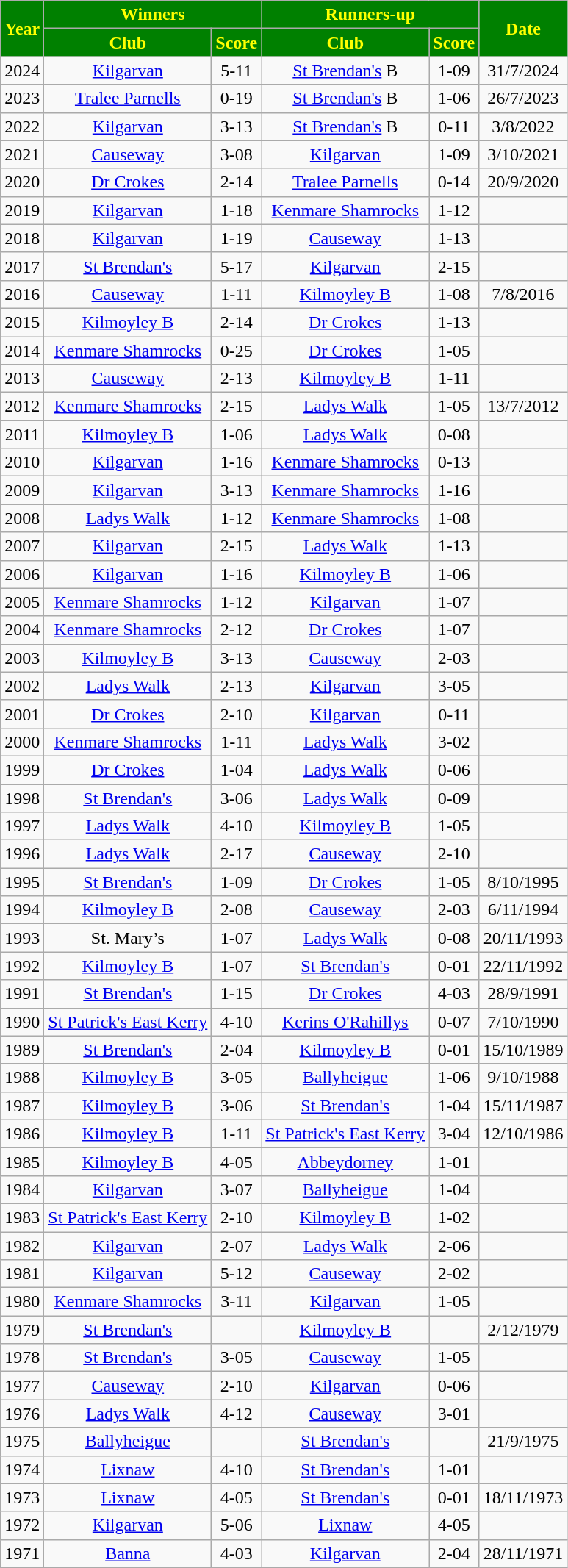<table class="wikitable sortable" style="text-align:center;">
<tr>
<th rowspan="2" style="background:green;color:yellow">Year</th>
<th colspan="2" style="background:green;color:yellow">Winners</th>
<th colspan="2" style="background:green;color:yellow">Runners-up</th>
<th rowspan="2" style="background:green;color:yellow">Date</th>
</tr>
<tr>
<th style="background:green;color:yellow">Club</th>
<th style="background:green;color:yellow">Score</th>
<th style="background:green;color:yellow">Club</th>
<th style="background:green;color:yellow">Score</th>
</tr>
<tr>
<td>2024</td>
<td><a href='#'>Kilgarvan</a></td>
<td>5-11</td>
<td><a href='#'>St Brendan's</a> B</td>
<td>1-09</td>
<td>31/7/2024</td>
</tr>
<tr>
<td>2023</td>
<td><a href='#'>Tralee Parnells</a></td>
<td>0-19</td>
<td><a href='#'>St Brendan's</a> B</td>
<td>1-06</td>
<td>26/7/2023</td>
</tr>
<tr>
<td>2022</td>
<td><a href='#'>Kilgarvan</a></td>
<td>3-13</td>
<td><a href='#'>St Brendan's</a> B</td>
<td>0-11</td>
<td>3/8/2022</td>
</tr>
<tr>
<td>2021</td>
<td><a href='#'>Causeway</a></td>
<td>3-08</td>
<td><a href='#'>Kilgarvan</a></td>
<td>1-09</td>
<td>3/10/2021</td>
</tr>
<tr>
<td>2020</td>
<td><a href='#'>Dr Crokes</a></td>
<td>2-14</td>
<td><a href='#'>Tralee Parnells</a></td>
<td>0-14</td>
<td>20/9/2020</td>
</tr>
<tr>
<td>2019</td>
<td><a href='#'>Kilgarvan</a></td>
<td>1-18</td>
<td><a href='#'>Kenmare Shamrocks</a></td>
<td>1-12</td>
<td></td>
</tr>
<tr>
<td>2018</td>
<td><a href='#'>Kilgarvan</a></td>
<td>1-19</td>
<td><a href='#'>Causeway</a></td>
<td>1-13</td>
<td></td>
</tr>
<tr>
<td>2017</td>
<td><a href='#'>St Brendan's</a></td>
<td>5-17</td>
<td><a href='#'>Kilgarvan</a></td>
<td>2-15</td>
<td></td>
</tr>
<tr>
<td>2016</td>
<td><a href='#'>Causeway</a></td>
<td>1-11</td>
<td><a href='#'>Kilmoyley B</a></td>
<td>1-08</td>
<td>7/8/2016</td>
</tr>
<tr>
<td>2015</td>
<td><a href='#'>Kilmoyley B</a></td>
<td>2-14</td>
<td><a href='#'>Dr Crokes</a></td>
<td>1-13</td>
<td></td>
</tr>
<tr>
<td>2014</td>
<td><a href='#'>Kenmare Shamrocks</a></td>
<td>0-25</td>
<td><a href='#'>Dr Crokes</a></td>
<td>1-05</td>
<td></td>
</tr>
<tr>
<td>2013</td>
<td><a href='#'>Causeway</a></td>
<td>2-13</td>
<td><a href='#'>Kilmoyley B</a></td>
<td>1-11</td>
<td></td>
</tr>
<tr>
<td>2012</td>
<td><a href='#'>Kenmare Shamrocks</a></td>
<td>2-15</td>
<td><a href='#'>Ladys Walk</a></td>
<td>1-05</td>
<td>13/7/2012</td>
</tr>
<tr>
<td>2011</td>
<td><a href='#'>Kilmoyley B</a></td>
<td>1-06</td>
<td><a href='#'>Ladys Walk</a></td>
<td>0-08</td>
<td></td>
</tr>
<tr>
<td>2010</td>
<td><a href='#'>Kilgarvan</a></td>
<td>1-16</td>
<td><a href='#'>Kenmare Shamrocks</a></td>
<td>0-13</td>
<td></td>
</tr>
<tr>
<td>2009</td>
<td><a href='#'>Kilgarvan</a></td>
<td>3-13</td>
<td><a href='#'>Kenmare Shamrocks</a></td>
<td>1-16</td>
<td></td>
</tr>
<tr>
<td>2008</td>
<td><a href='#'>Ladys Walk</a></td>
<td>1-12</td>
<td><a href='#'>Kenmare Shamrocks</a></td>
<td>1-08</td>
<td></td>
</tr>
<tr>
<td>2007</td>
<td><a href='#'>Kilgarvan</a></td>
<td>2-15</td>
<td><a href='#'>Ladys Walk</a></td>
<td>1-13</td>
<td></td>
</tr>
<tr>
<td>2006</td>
<td><a href='#'>Kilgarvan</a></td>
<td>1-16</td>
<td><a href='#'>Kilmoyley B</a></td>
<td>1-06</td>
<td></td>
</tr>
<tr>
<td>2005</td>
<td><a href='#'>Kenmare Shamrocks</a></td>
<td>1-12</td>
<td><a href='#'>Kilgarvan</a></td>
<td>1-07</td>
<td></td>
</tr>
<tr>
<td>2004</td>
<td><a href='#'>Kenmare Shamrocks</a></td>
<td>2-12</td>
<td><a href='#'>Dr Crokes</a></td>
<td>1-07</td>
<td></td>
</tr>
<tr>
<td>2003</td>
<td><a href='#'>Kilmoyley B</a></td>
<td>3-13</td>
<td><a href='#'>Causeway</a></td>
<td>2-03</td>
<td></td>
</tr>
<tr>
<td>2002</td>
<td><a href='#'>Ladys Walk</a></td>
<td>2-13</td>
<td><a href='#'>Kilgarvan</a></td>
<td>3-05</td>
<td></td>
</tr>
<tr>
<td>2001</td>
<td><a href='#'>Dr Crokes</a></td>
<td>2-10</td>
<td><a href='#'>Kilgarvan</a></td>
<td>0-11</td>
<td></td>
</tr>
<tr>
<td>2000</td>
<td><a href='#'>Kenmare Shamrocks</a></td>
<td>1-11</td>
<td><a href='#'>Ladys Walk</a></td>
<td>3-02</td>
<td></td>
</tr>
<tr>
<td>1999</td>
<td><a href='#'>Dr Crokes</a></td>
<td>1-04</td>
<td><a href='#'>Ladys Walk</a></td>
<td>0-06</td>
<td></td>
</tr>
<tr>
<td>1998</td>
<td><a href='#'>St Brendan's</a></td>
<td>3-06</td>
<td><a href='#'>Ladys Walk</a></td>
<td>0-09</td>
<td></td>
</tr>
<tr>
<td>1997</td>
<td><a href='#'>Ladys Walk</a></td>
<td>4-10</td>
<td><a href='#'>Kilmoyley B</a></td>
<td>1-05</td>
<td></td>
</tr>
<tr>
<td>1996</td>
<td><a href='#'>Ladys Walk</a></td>
<td>2-17</td>
<td><a href='#'>Causeway</a></td>
<td>2-10</td>
<td></td>
</tr>
<tr>
<td>1995</td>
<td><a href='#'>St Brendan's</a></td>
<td>1-09</td>
<td><a href='#'>Dr Crokes</a></td>
<td>1-05</td>
<td>8/10/1995</td>
</tr>
<tr>
<td>1994</td>
<td><a href='#'>Kilmoyley B</a></td>
<td>2-08</td>
<td><a href='#'>Causeway</a></td>
<td>2-03</td>
<td>6/11/1994</td>
</tr>
<tr>
<td>1993</td>
<td>St. Mary’s</td>
<td>1-07</td>
<td><a href='#'>Ladys Walk</a></td>
<td>0-08</td>
<td>20/11/1993</td>
</tr>
<tr>
<td>1992</td>
<td><a href='#'>Kilmoyley B</a></td>
<td>1-07</td>
<td><a href='#'>St Brendan's</a></td>
<td>0-01</td>
<td>22/11/1992</td>
</tr>
<tr>
<td>1991</td>
<td><a href='#'>St Brendan's</a></td>
<td>1-15</td>
<td><a href='#'>Dr Crokes</a></td>
<td>4-03</td>
<td>28/9/1991</td>
</tr>
<tr>
<td>1990</td>
<td><a href='#'>St Patrick's East Kerry</a></td>
<td>4-10</td>
<td><a href='#'>Kerins O'Rahillys</a></td>
<td>0-07</td>
<td>7/10/1990</td>
</tr>
<tr>
<td>1989</td>
<td><a href='#'>St Brendan's</a></td>
<td>2-04</td>
<td><a href='#'>Kilmoyley B</a></td>
<td>0-01</td>
<td>15/10/1989</td>
</tr>
<tr>
<td>1988</td>
<td><a href='#'>Kilmoyley B</a></td>
<td>3-05</td>
<td><a href='#'>Ballyheigue</a></td>
<td>1-06</td>
<td>9/10/1988</td>
</tr>
<tr>
<td>1987</td>
<td><a href='#'>Kilmoyley B</a></td>
<td>3-06</td>
<td><a href='#'>St Brendan's</a></td>
<td>1-04</td>
<td>15/11/1987</td>
</tr>
<tr>
<td>1986</td>
<td><a href='#'>Kilmoyley B</a></td>
<td>1-11</td>
<td><a href='#'>St Patrick's East Kerry</a></td>
<td>3-04</td>
<td>12/10/1986</td>
</tr>
<tr>
<td>1985</td>
<td><a href='#'>Kilmoyley B</a></td>
<td>4-05</td>
<td><a href='#'>Abbeydorney</a></td>
<td>1-01</td>
<td></td>
</tr>
<tr>
<td>1984</td>
<td><a href='#'>Kilgarvan</a></td>
<td>3-07</td>
<td><a href='#'>Ballyheigue</a></td>
<td>1-04</td>
<td></td>
</tr>
<tr>
<td>1983</td>
<td><a href='#'>St Patrick's East Kerry</a></td>
<td>2-10</td>
<td><a href='#'>Kilmoyley B</a></td>
<td>1-02</td>
<td></td>
</tr>
<tr>
<td>1982</td>
<td><a href='#'>Kilgarvan</a></td>
<td>2-07</td>
<td><a href='#'>Ladys Walk</a></td>
<td>2-06</td>
<td></td>
</tr>
<tr>
<td>1981</td>
<td><a href='#'>Kilgarvan</a></td>
<td>5-12</td>
<td><a href='#'>Causeway</a></td>
<td>2-02</td>
<td></td>
</tr>
<tr>
<td>1980</td>
<td><a href='#'>Kenmare Shamrocks</a></td>
<td>3-11</td>
<td><a href='#'>Kilgarvan</a></td>
<td>1-05</td>
<td></td>
</tr>
<tr>
<td>1979</td>
<td><a href='#'>St Brendan's</a></td>
<td></td>
<td><a href='#'>Kilmoyley B</a></td>
<td></td>
<td>2/12/1979</td>
</tr>
<tr>
<td>1978</td>
<td><a href='#'>St Brendan's</a></td>
<td>3-05</td>
<td><a href='#'>Causeway</a></td>
<td>1-05</td>
<td></td>
</tr>
<tr>
<td>1977</td>
<td><a href='#'>Causeway</a></td>
<td>2-10</td>
<td><a href='#'>Kilgarvan</a></td>
<td>0-06</td>
<td></td>
</tr>
<tr>
<td>1976</td>
<td><a href='#'>Ladys Walk</a></td>
<td>4-12</td>
<td><a href='#'>Causeway</a></td>
<td>3-01</td>
<td></td>
</tr>
<tr>
<td>1975</td>
<td><a href='#'>Ballyheigue</a></td>
<td></td>
<td><a href='#'>St Brendan's</a></td>
<td></td>
<td>21/9/1975</td>
</tr>
<tr>
<td>1974</td>
<td><a href='#'>Lixnaw</a></td>
<td>4-10</td>
<td><a href='#'>St Brendan's</a></td>
<td>1-01</td>
<td></td>
</tr>
<tr>
<td>1973</td>
<td><a href='#'>Lixnaw</a></td>
<td>4-05</td>
<td><a href='#'>St Brendan's</a></td>
<td>0-01</td>
<td>18/11/1973</td>
</tr>
<tr>
<td>1972</td>
<td><a href='#'>Kilgarvan</a></td>
<td>5-06</td>
<td><a href='#'>Lixnaw</a></td>
<td>4-05</td>
<td></td>
</tr>
<tr>
<td>1971</td>
<td><a href='#'>Banna</a></td>
<td>4-03</td>
<td><a href='#'>Kilgarvan</a></td>
<td>2-04</td>
<td>28/11/1971</td>
</tr>
</table>
